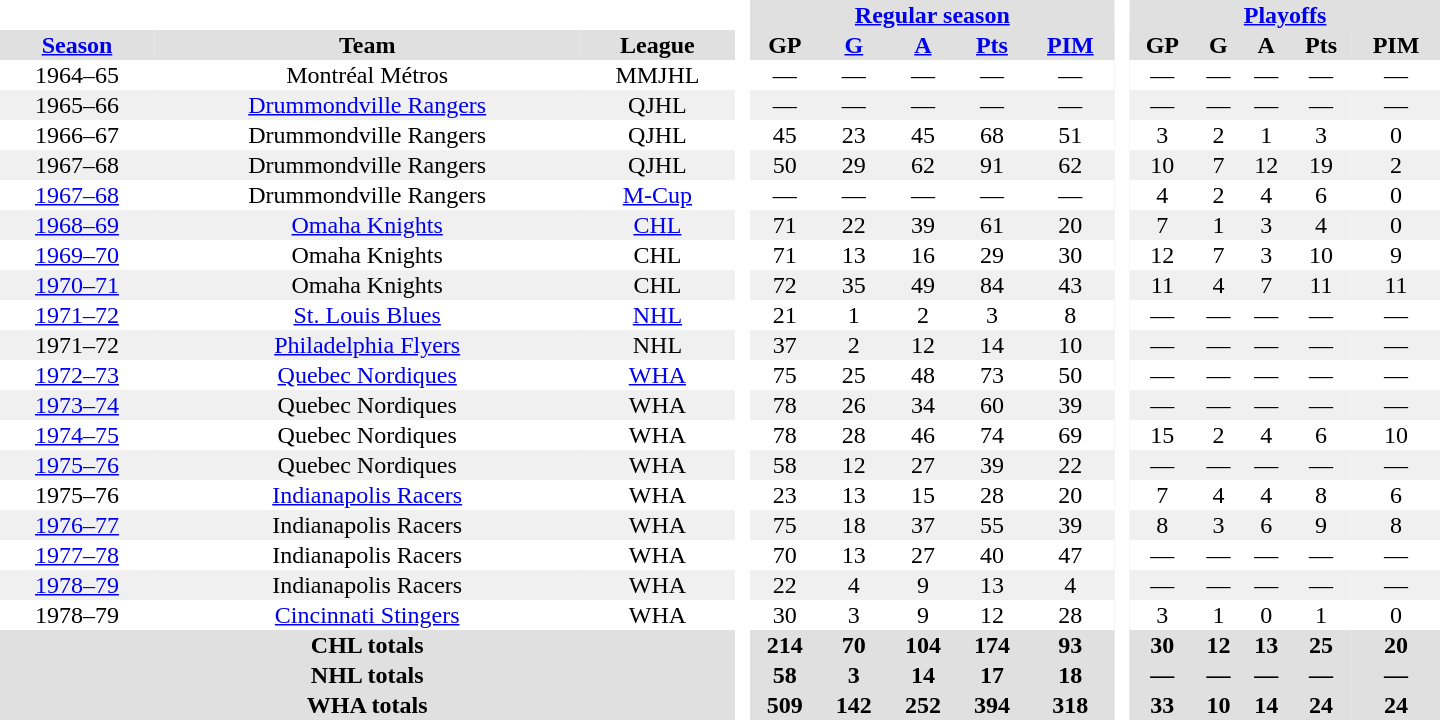<table border="0" cellpadding="1" cellspacing="0" style="text-align:center; width:60em">
<tr bgcolor="#e0e0e0">
<th colspan="3" bgcolor="#ffffff"> </th>
<th rowspan="99" bgcolor="#ffffff"> </th>
<th colspan="5"><a href='#'>Regular season</a></th>
<th rowspan="99" bgcolor="#ffffff"> </th>
<th colspan="5"><a href='#'>Playoffs</a></th>
</tr>
<tr bgcolor="#e0e0e0">
<th><a href='#'>Season</a></th>
<th>Team</th>
<th>League</th>
<th>GP</th>
<th><a href='#'>G</a></th>
<th><a href='#'>A</a></th>
<th><a href='#'>Pts</a></th>
<th><a href='#'>PIM</a></th>
<th>GP</th>
<th>G</th>
<th>A</th>
<th>Pts</th>
<th>PIM</th>
</tr>
<tr>
<td>1964–65</td>
<td>Montréal Métros</td>
<td>MMJHL</td>
<td>—</td>
<td>—</td>
<td>—</td>
<td>—</td>
<td>—</td>
<td>—</td>
<td>—</td>
<td>—</td>
<td>—</td>
<td>—</td>
</tr>
<tr bgcolor="#f0f0f0">
<td>1965–66</td>
<td><a href='#'>Drummondville Rangers</a></td>
<td>QJHL</td>
<td>—</td>
<td>—</td>
<td>—</td>
<td>—</td>
<td>—</td>
<td>—</td>
<td>—</td>
<td>—</td>
<td>—</td>
<td>—</td>
</tr>
<tr>
<td>1966–67</td>
<td>Drummondville Rangers</td>
<td>QJHL</td>
<td>45</td>
<td>23</td>
<td>45</td>
<td>68</td>
<td>51</td>
<td>3</td>
<td>2</td>
<td>1</td>
<td>3</td>
<td>0</td>
</tr>
<tr bgcolor="#f0f0f0">
<td>1967–68</td>
<td>Drummondville Rangers</td>
<td>QJHL</td>
<td>50</td>
<td>29</td>
<td>62</td>
<td>91</td>
<td>62</td>
<td>10</td>
<td>7</td>
<td>12</td>
<td>19</td>
<td>2</td>
</tr>
<tr>
<td><a href='#'>1967–68</a></td>
<td>Drummondville Rangers</td>
<td><a href='#'>M-Cup</a></td>
<td>—</td>
<td>—</td>
<td>—</td>
<td>—</td>
<td>—</td>
<td>4</td>
<td>2</td>
<td>4</td>
<td>6</td>
<td>0</td>
</tr>
<tr bgcolor="#f0f0f0">
<td><a href='#'>1968–69</a></td>
<td><a href='#'>Omaha Knights</a></td>
<td><a href='#'>CHL</a></td>
<td>71</td>
<td>22</td>
<td>39</td>
<td>61</td>
<td>20</td>
<td>7</td>
<td>1</td>
<td>3</td>
<td>4</td>
<td>0</td>
</tr>
<tr>
<td><a href='#'>1969–70</a></td>
<td>Omaha Knights</td>
<td>CHL</td>
<td>71</td>
<td>13</td>
<td>16</td>
<td>29</td>
<td>30</td>
<td>12</td>
<td>7</td>
<td>3</td>
<td>10</td>
<td>9</td>
</tr>
<tr bgcolor="#f0f0f0">
<td><a href='#'>1970–71</a></td>
<td>Omaha Knights</td>
<td>CHL</td>
<td>72</td>
<td>35</td>
<td>49</td>
<td>84</td>
<td>43</td>
<td>11</td>
<td>4</td>
<td>7</td>
<td>11</td>
<td>11</td>
</tr>
<tr>
<td><a href='#'>1971–72</a></td>
<td><a href='#'>St. Louis Blues</a></td>
<td><a href='#'>NHL</a></td>
<td>21</td>
<td>1</td>
<td>2</td>
<td>3</td>
<td>8</td>
<td>—</td>
<td>—</td>
<td>—</td>
<td>—</td>
<td>—</td>
</tr>
<tr bgcolor="#f0f0f0">
<td>1971–72</td>
<td><a href='#'>Philadelphia Flyers</a></td>
<td>NHL</td>
<td>37</td>
<td>2</td>
<td>12</td>
<td>14</td>
<td>10</td>
<td>—</td>
<td>—</td>
<td>—</td>
<td>—</td>
<td>—</td>
</tr>
<tr>
<td><a href='#'>1972–73</a></td>
<td><a href='#'>Quebec Nordiques</a></td>
<td><a href='#'>WHA</a></td>
<td>75</td>
<td>25</td>
<td>48</td>
<td>73</td>
<td>50</td>
<td>—</td>
<td>—</td>
<td>—</td>
<td>—</td>
<td>—</td>
</tr>
<tr bgcolor="#f0f0f0">
<td><a href='#'>1973–74</a></td>
<td>Quebec Nordiques</td>
<td>WHA</td>
<td>78</td>
<td>26</td>
<td>34</td>
<td>60</td>
<td>39</td>
<td>—</td>
<td>—</td>
<td>—</td>
<td>—</td>
<td>—</td>
</tr>
<tr>
<td><a href='#'>1974–75</a></td>
<td>Quebec Nordiques</td>
<td>WHA</td>
<td>78</td>
<td>28</td>
<td>46</td>
<td>74</td>
<td>69</td>
<td>15</td>
<td>2</td>
<td>4</td>
<td>6</td>
<td>10</td>
</tr>
<tr bgcolor="#f0f0f0">
<td><a href='#'>1975–76</a></td>
<td>Quebec Nordiques</td>
<td>WHA</td>
<td>58</td>
<td>12</td>
<td>27</td>
<td>39</td>
<td>22</td>
<td>—</td>
<td>—</td>
<td>—</td>
<td>—</td>
<td>—</td>
</tr>
<tr>
<td>1975–76</td>
<td><a href='#'>Indianapolis Racers</a></td>
<td>WHA</td>
<td>23</td>
<td>13</td>
<td>15</td>
<td>28</td>
<td>20</td>
<td>7</td>
<td>4</td>
<td>4</td>
<td>8</td>
<td>6</td>
</tr>
<tr bgcolor="#f0f0f0">
<td><a href='#'>1976–77</a></td>
<td>Indianapolis Racers</td>
<td>WHA</td>
<td>75</td>
<td>18</td>
<td>37</td>
<td>55</td>
<td>39</td>
<td>8</td>
<td>3</td>
<td>6</td>
<td>9</td>
<td>8</td>
</tr>
<tr>
<td><a href='#'>1977–78</a></td>
<td>Indianapolis Racers</td>
<td>WHA</td>
<td>70</td>
<td>13</td>
<td>27</td>
<td>40</td>
<td>47</td>
<td>—</td>
<td>—</td>
<td>—</td>
<td>—</td>
<td>—</td>
</tr>
<tr bgcolor="#f0f0f0">
<td><a href='#'>1978–79</a></td>
<td>Indianapolis Racers</td>
<td>WHA</td>
<td>22</td>
<td>4</td>
<td>9</td>
<td>13</td>
<td>4</td>
<td>—</td>
<td>—</td>
<td>—</td>
<td>—</td>
<td>—</td>
</tr>
<tr>
<td>1978–79</td>
<td><a href='#'>Cincinnati Stingers</a></td>
<td>WHA</td>
<td>30</td>
<td>3</td>
<td>9</td>
<td>12</td>
<td>28</td>
<td>3</td>
<td>1</td>
<td>0</td>
<td>1</td>
<td>0</td>
</tr>
<tr bgcolor="#e0e0e0">
<th colspan="3">CHL totals</th>
<th>214</th>
<th>70</th>
<th>104</th>
<th>174</th>
<th>93</th>
<th>30</th>
<th>12</th>
<th>13</th>
<th>25</th>
<th>20</th>
</tr>
<tr bgcolor="#e0e0e0">
<th colspan="3">NHL totals</th>
<th>58</th>
<th>3</th>
<th>14</th>
<th>17</th>
<th>18</th>
<th>—</th>
<th>—</th>
<th>—</th>
<th>—</th>
<th>—</th>
</tr>
<tr bgcolor="#e0e0e0">
<th colspan="3">WHA totals</th>
<th>509</th>
<th>142</th>
<th>252</th>
<th>394</th>
<th>318</th>
<th>33</th>
<th>10</th>
<th>14</th>
<th>24</th>
<th>24</th>
</tr>
</table>
